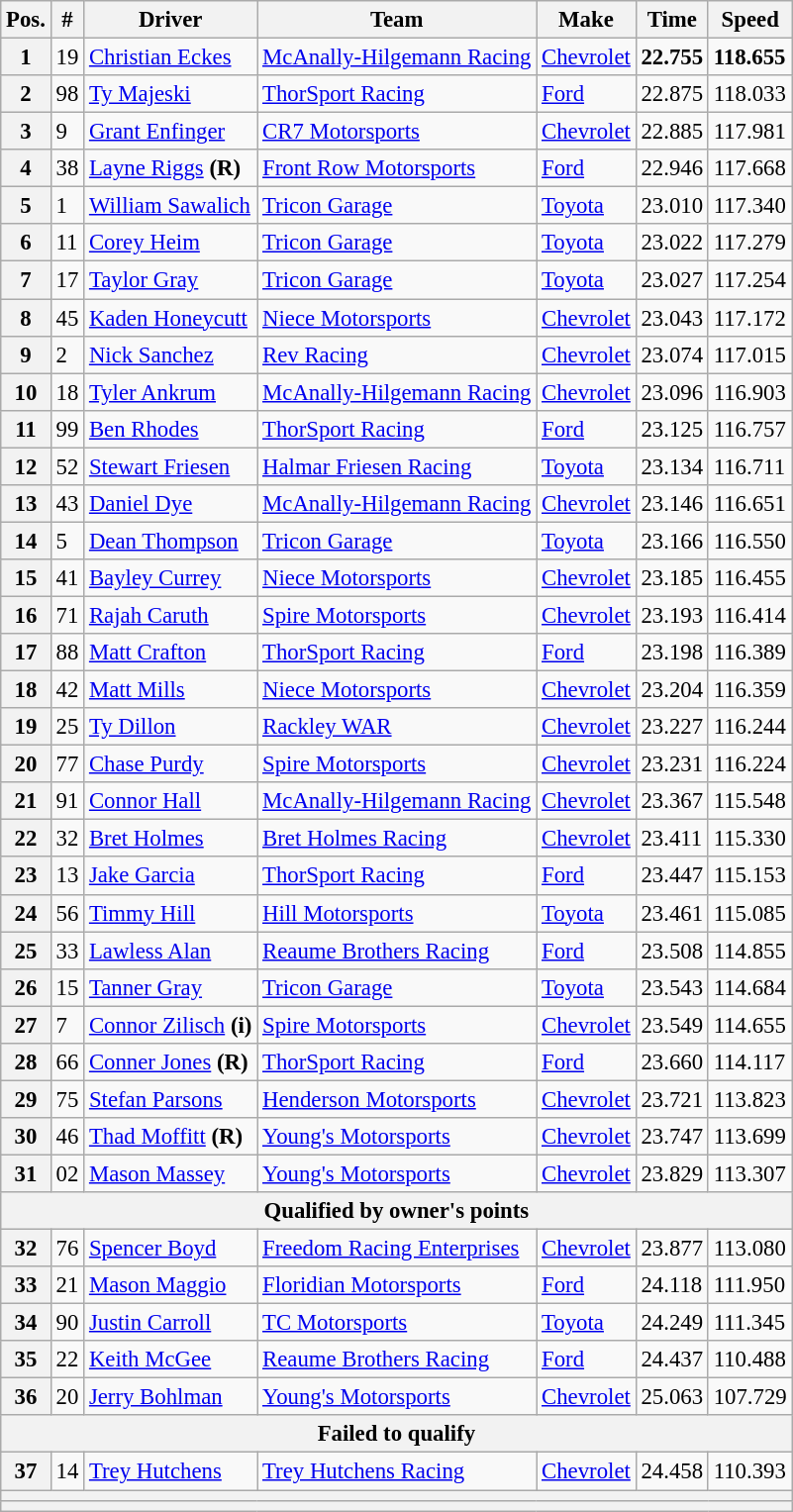<table class="wikitable" style="font-size:95%">
<tr>
<th>Pos.</th>
<th>#</th>
<th>Driver</th>
<th>Team</th>
<th>Make</th>
<th>Time</th>
<th>Speed</th>
</tr>
<tr>
<th>1</th>
<td>19</td>
<td><a href='#'>Christian Eckes</a></td>
<td><a href='#'>McAnally-Hilgemann Racing</a></td>
<td><a href='#'>Chevrolet</a></td>
<td><strong>22.755</strong></td>
<td><strong>118.655</strong></td>
</tr>
<tr>
<th>2</th>
<td>98</td>
<td><a href='#'>Ty Majeski</a></td>
<td><a href='#'>ThorSport Racing</a></td>
<td><a href='#'>Ford</a></td>
<td>22.875</td>
<td>118.033</td>
</tr>
<tr>
<th>3</th>
<td>9</td>
<td><a href='#'>Grant Enfinger</a></td>
<td><a href='#'>CR7 Motorsports</a></td>
<td><a href='#'>Chevrolet</a></td>
<td>22.885</td>
<td>117.981</td>
</tr>
<tr>
<th>4</th>
<td>38</td>
<td><a href='#'>Layne Riggs</a> <strong>(R)</strong></td>
<td><a href='#'>Front Row Motorsports</a></td>
<td><a href='#'>Ford</a></td>
<td>22.946</td>
<td>117.668</td>
</tr>
<tr>
<th>5</th>
<td>1</td>
<td><a href='#'>William Sawalich</a></td>
<td><a href='#'>Tricon Garage</a></td>
<td><a href='#'>Toyota</a></td>
<td>23.010</td>
<td>117.340</td>
</tr>
<tr>
<th>6</th>
<td>11</td>
<td><a href='#'>Corey Heim</a></td>
<td><a href='#'>Tricon Garage</a></td>
<td><a href='#'>Toyota</a></td>
<td>23.022</td>
<td>117.279</td>
</tr>
<tr>
<th>7</th>
<td>17</td>
<td><a href='#'>Taylor Gray</a></td>
<td><a href='#'>Tricon Garage</a></td>
<td><a href='#'>Toyota</a></td>
<td>23.027</td>
<td>117.254</td>
</tr>
<tr>
<th>8</th>
<td>45</td>
<td><a href='#'>Kaden Honeycutt</a></td>
<td><a href='#'>Niece Motorsports</a></td>
<td><a href='#'>Chevrolet</a></td>
<td>23.043</td>
<td>117.172</td>
</tr>
<tr>
<th>9</th>
<td>2</td>
<td><a href='#'>Nick Sanchez</a></td>
<td><a href='#'>Rev Racing</a></td>
<td><a href='#'>Chevrolet</a></td>
<td>23.074</td>
<td>117.015</td>
</tr>
<tr>
<th>10</th>
<td>18</td>
<td><a href='#'>Tyler Ankrum</a></td>
<td><a href='#'>McAnally-Hilgemann Racing</a></td>
<td><a href='#'>Chevrolet</a></td>
<td>23.096</td>
<td>116.903</td>
</tr>
<tr>
<th>11</th>
<td>99</td>
<td><a href='#'>Ben Rhodes</a></td>
<td><a href='#'>ThorSport Racing</a></td>
<td><a href='#'>Ford</a></td>
<td>23.125</td>
<td>116.757</td>
</tr>
<tr>
<th>12</th>
<td>52</td>
<td><a href='#'>Stewart Friesen</a></td>
<td><a href='#'>Halmar Friesen Racing</a></td>
<td><a href='#'>Toyota</a></td>
<td>23.134</td>
<td>116.711</td>
</tr>
<tr>
<th>13</th>
<td>43</td>
<td><a href='#'>Daniel Dye</a></td>
<td><a href='#'>McAnally-Hilgemann Racing</a></td>
<td><a href='#'>Chevrolet</a></td>
<td>23.146</td>
<td>116.651</td>
</tr>
<tr>
<th>14</th>
<td>5</td>
<td><a href='#'>Dean Thompson</a></td>
<td><a href='#'>Tricon Garage</a></td>
<td><a href='#'>Toyota</a></td>
<td>23.166</td>
<td>116.550</td>
</tr>
<tr>
<th>15</th>
<td>41</td>
<td><a href='#'>Bayley Currey</a></td>
<td><a href='#'>Niece Motorsports</a></td>
<td><a href='#'>Chevrolet</a></td>
<td>23.185</td>
<td>116.455</td>
</tr>
<tr>
<th>16</th>
<td>71</td>
<td><a href='#'>Rajah Caruth</a></td>
<td><a href='#'>Spire Motorsports</a></td>
<td><a href='#'>Chevrolet</a></td>
<td>23.193</td>
<td>116.414</td>
</tr>
<tr>
<th>17</th>
<td>88</td>
<td><a href='#'>Matt Crafton</a></td>
<td><a href='#'>ThorSport Racing</a></td>
<td><a href='#'>Ford</a></td>
<td>23.198</td>
<td>116.389</td>
</tr>
<tr>
<th>18</th>
<td>42</td>
<td><a href='#'>Matt Mills</a></td>
<td><a href='#'>Niece Motorsports</a></td>
<td><a href='#'>Chevrolet</a></td>
<td>23.204</td>
<td>116.359</td>
</tr>
<tr>
<th>19</th>
<td>25</td>
<td><a href='#'>Ty Dillon</a></td>
<td><a href='#'>Rackley WAR</a></td>
<td><a href='#'>Chevrolet</a></td>
<td>23.227</td>
<td>116.244</td>
</tr>
<tr>
<th>20</th>
<td>77</td>
<td><a href='#'>Chase Purdy</a></td>
<td><a href='#'>Spire Motorsports</a></td>
<td><a href='#'>Chevrolet</a></td>
<td>23.231</td>
<td>116.224</td>
</tr>
<tr>
<th>21</th>
<td>91</td>
<td><a href='#'>Connor Hall</a></td>
<td><a href='#'>McAnally-Hilgemann Racing</a></td>
<td><a href='#'>Chevrolet</a></td>
<td>23.367</td>
<td>115.548</td>
</tr>
<tr>
<th>22</th>
<td>32</td>
<td><a href='#'>Bret Holmes</a></td>
<td><a href='#'>Bret Holmes Racing</a></td>
<td><a href='#'>Chevrolet</a></td>
<td>23.411</td>
<td>115.330</td>
</tr>
<tr>
<th>23</th>
<td>13</td>
<td><a href='#'>Jake Garcia</a></td>
<td><a href='#'>ThorSport Racing</a></td>
<td><a href='#'>Ford</a></td>
<td>23.447</td>
<td>115.153</td>
</tr>
<tr>
<th>24</th>
<td>56</td>
<td><a href='#'>Timmy Hill</a></td>
<td><a href='#'>Hill Motorsports</a></td>
<td><a href='#'>Toyota</a></td>
<td>23.461</td>
<td>115.085</td>
</tr>
<tr>
<th>25</th>
<td>33</td>
<td><a href='#'>Lawless Alan</a></td>
<td><a href='#'>Reaume Brothers Racing</a></td>
<td><a href='#'>Ford</a></td>
<td>23.508</td>
<td>114.855</td>
</tr>
<tr>
<th>26</th>
<td>15</td>
<td><a href='#'>Tanner Gray</a></td>
<td><a href='#'>Tricon Garage</a></td>
<td><a href='#'>Toyota</a></td>
<td>23.543</td>
<td>114.684</td>
</tr>
<tr>
<th>27</th>
<td>7</td>
<td><a href='#'>Connor Zilisch</a> <strong>(i)</strong></td>
<td><a href='#'>Spire Motorsports</a></td>
<td><a href='#'>Chevrolet</a></td>
<td>23.549</td>
<td>114.655</td>
</tr>
<tr>
<th>28</th>
<td>66</td>
<td><a href='#'>Conner Jones</a> <strong>(R)</strong></td>
<td><a href='#'>ThorSport Racing</a></td>
<td><a href='#'>Ford</a></td>
<td>23.660</td>
<td>114.117</td>
</tr>
<tr>
<th>29</th>
<td>75</td>
<td><a href='#'>Stefan Parsons</a></td>
<td><a href='#'>Henderson Motorsports</a></td>
<td><a href='#'>Chevrolet</a></td>
<td>23.721</td>
<td>113.823</td>
</tr>
<tr>
<th>30</th>
<td>46</td>
<td><a href='#'>Thad Moffitt</a> <strong>(R)</strong></td>
<td><a href='#'>Young's Motorsports</a></td>
<td><a href='#'>Chevrolet</a></td>
<td>23.747</td>
<td>113.699</td>
</tr>
<tr>
<th>31</th>
<td>02</td>
<td><a href='#'>Mason Massey</a></td>
<td><a href='#'>Young's Motorsports</a></td>
<td><a href='#'>Chevrolet</a></td>
<td>23.829</td>
<td>113.307</td>
</tr>
<tr>
<th colspan="7">Qualified by owner's points</th>
</tr>
<tr>
<th>32</th>
<td>76</td>
<td><a href='#'>Spencer Boyd</a></td>
<td><a href='#'>Freedom Racing Enterprises</a></td>
<td><a href='#'>Chevrolet</a></td>
<td>23.877</td>
<td>113.080</td>
</tr>
<tr>
<th>33</th>
<td>21</td>
<td><a href='#'>Mason Maggio</a></td>
<td><a href='#'>Floridian Motorsports</a></td>
<td><a href='#'>Ford</a></td>
<td>24.118</td>
<td>111.950</td>
</tr>
<tr>
<th>34</th>
<td>90</td>
<td><a href='#'>Justin Carroll</a></td>
<td><a href='#'>TC Motorsports</a></td>
<td><a href='#'>Toyota</a></td>
<td>24.249</td>
<td>111.345</td>
</tr>
<tr>
<th>35</th>
<td>22</td>
<td><a href='#'>Keith McGee</a></td>
<td><a href='#'>Reaume Brothers Racing</a></td>
<td><a href='#'>Ford</a></td>
<td>24.437</td>
<td>110.488</td>
</tr>
<tr>
<th>36</th>
<td>20</td>
<td><a href='#'>Jerry Bohlman</a></td>
<td><a href='#'>Young's Motorsports</a></td>
<td><a href='#'>Chevrolet</a></td>
<td>25.063</td>
<td>107.729</td>
</tr>
<tr>
<th colspan="7">Failed to qualify</th>
</tr>
<tr>
<th>37</th>
<td>14</td>
<td><a href='#'>Trey Hutchens</a></td>
<td><a href='#'>Trey Hutchens Racing</a></td>
<td><a href='#'>Chevrolet</a></td>
<td>24.458</td>
<td>110.393</td>
</tr>
<tr>
<th colspan="7"></th>
</tr>
<tr>
<th colspan="7"></th>
</tr>
</table>
